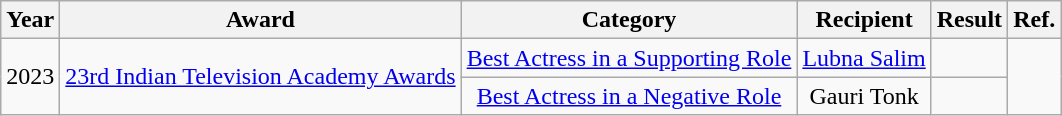<table class="wikitable" style="text-align:center;">
<tr>
<th>Year</th>
<th>Award</th>
<th>Category</th>
<th>Recipient</th>
<th>Result</th>
<th>Ref.</th>
</tr>
<tr>
<td rowspan="2">2023</td>
<td rowspan="2"><a href='#'>23rd Indian Television Academy Awards</a></td>
<td><a href='#'>Best Actress in a Supporting Role</a></td>
<td><a href='#'>Lubna Salim</a></td>
<td></td>
<td rowspan="2"></td>
</tr>
<tr>
<td><a href='#'>Best Actress in a Negative Role</a></td>
<td>Gauri Tonk</td>
<td></td>
</tr>
</table>
